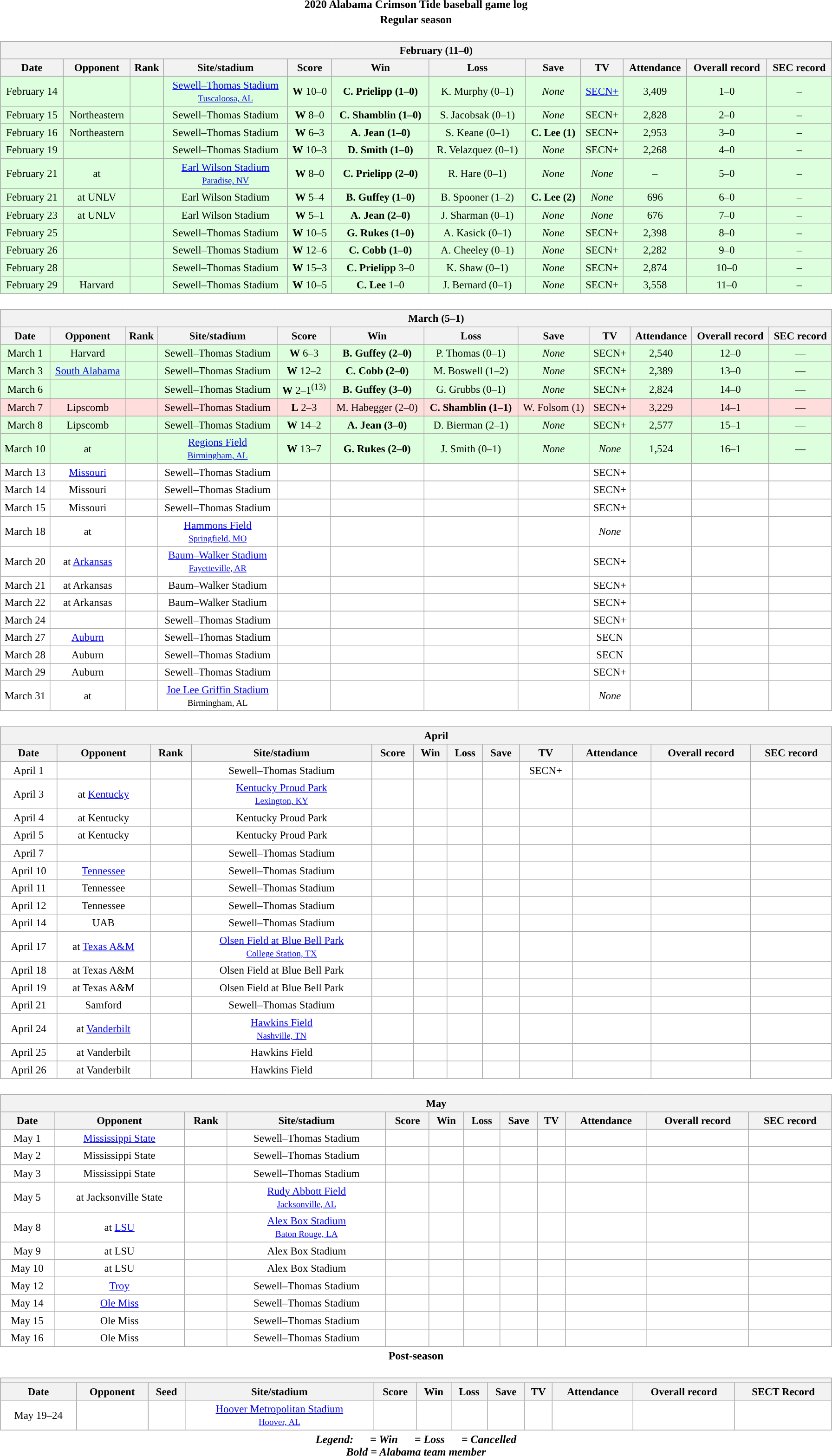<table class="toccolours" width=95% style="clear:both; margin:1.5em auto; text-align:center;">
<tr>
<th colspan=2>2020 Alabama Crimson Tide baseball game log</th>
</tr>
<tr>
<th colspan=2>Regular season</th>
</tr>
<tr valign="top">
<td><br><table class="wikitable collapsible" style="margin:auto; width:100%; text-align:center; font-size:95%">
<tr>
<th colspan=12 style="padding-left:4em;">February (11–0)</th>
</tr>
<tr>
<th>Date</th>
<th>Opponent</th>
<th>Rank</th>
<th>Site/stadium</th>
<th>Score</th>
<th>Win</th>
<th>Loss</th>
<th>Save</th>
<th>TV</th>
<th>Attendance</th>
<th>Overall record</th>
<th>SEC record</th>
</tr>
<tr align="center" bgcolor="#ddffdd">
<td>February 14</td>
<td></td>
<td></td>
<td><a href='#'>Sewell–Thomas Stadium</a><br><small><a href='#'>Tuscaloosa, AL</a></small></td>
<td><strong>W</strong> 10–0</td>
<td><strong>C. Prielipp (1–0)</strong></td>
<td>K. Murphy (0–1)</td>
<td><em>None</em></td>
<td><a href='#'>SECN+</a></td>
<td>3,409</td>
<td>1–0</td>
<td>–</td>
</tr>
<tr align="center" bgcolor="#ddffdd">
<td>February 15</td>
<td>Northeastern</td>
<td></td>
<td>Sewell–Thomas Stadium</td>
<td><strong>W</strong> 8–0</td>
<td><strong>C. Shamblin (1–0)</strong></td>
<td>S. Jacobsak (0–1)</td>
<td><em>None</em></td>
<td>SECN+</td>
<td>2,828</td>
<td>2–0</td>
<td>–</td>
</tr>
<tr align="center" bgcolor="#ddffdd">
<td>February 16</td>
<td>Northeastern</td>
<td></td>
<td>Sewell–Thomas Stadium</td>
<td><strong>W</strong> 6–3</td>
<td><strong>A. Jean (1–0)</strong></td>
<td>S. Keane (0–1)</td>
<td><strong>C. Lee (1)</strong></td>
<td>SECN+</td>
<td>2,953</td>
<td>3–0</td>
<td>–</td>
</tr>
<tr align="center" bgcolor="#ddffdd">
<td>February 19</td>
<td></td>
<td></td>
<td>Sewell–Thomas Stadium</td>
<td><strong>W</strong> 10–3</td>
<td><strong>D. Smith (1–0)</strong></td>
<td>R. Velazquez (0–1)</td>
<td><em>None</em></td>
<td>SECN+</td>
<td>2,268</td>
<td>4–0</td>
<td>–</td>
</tr>
<tr align="center" bgcolor="#ddffdd">
<td>February 21</td>
<td>at </td>
<td></td>
<td><a href='#'>Earl Wilson Stadium</a><br><small><a href='#'>Paradise, NV</a></small></td>
<td><strong>W</strong> 8–0</td>
<td><strong>C. Prielipp (2–0)</strong></td>
<td>R. Hare (0–1)</td>
<td><em>None</em></td>
<td><em>None</em></td>
<td>–</td>
<td>5–0</td>
<td>–</td>
</tr>
<tr align="center" bgcolor="#ddffdd">
<td>February 21</td>
<td>at UNLV</td>
<td></td>
<td>Earl Wilson Stadium</td>
<td><strong>W</strong> 5–4</td>
<td><strong>B. Guffey (1–0)</strong></td>
<td>B. Spooner (1–2)</td>
<td><strong>C. Lee (2)</strong></td>
<td><em>None</em></td>
<td>696</td>
<td>6–0</td>
<td>–</td>
</tr>
<tr align="center" bgcolor="ddffdd">
<td>February 23</td>
<td>at UNLV</td>
<td></td>
<td>Earl Wilson Stadium</td>
<td><strong>W</strong> 5–1</td>
<td><strong>A. Jean (2–0)</strong></td>
<td>J. Sharman (0–1)</td>
<td><em>None</em></td>
<td><em>None</em></td>
<td>676</td>
<td>7–0</td>
<td>–</td>
</tr>
<tr align="center" bgcolor="ddffdd">
<td>February 25</td>
<td></td>
<td></td>
<td>Sewell–Thomas Stadium</td>
<td><strong>W</strong> 10–5</td>
<td><strong>G. Rukes (1–0)</strong></td>
<td>A. Kasick (0–1)</td>
<td><em>None</em></td>
<td>SECN+</td>
<td>2,398</td>
<td>8–0</td>
<td>–</td>
</tr>
<tr align="center" bgcolor="ddffdd">
<td>February 26</td>
<td></td>
<td></td>
<td>Sewell–Thomas Stadium</td>
<td><strong>W</strong> 12–6</td>
<td><strong>C. Cobb (1–0)</strong></td>
<td>A. Cheeley (0–1)</td>
<td><em>None</em></td>
<td>SECN+</td>
<td>2,282</td>
<td>9–0</td>
<td>–</td>
</tr>
<tr align="center" bgcolor="ddffdd">
<td>February 28</td>
<td></td>
<td></td>
<td>Sewell–Thomas Stadium</td>
<td><strong>W</strong> 15–3</td>
<td><strong>C. Prielipp</strong> 3–0</td>
<td>K. Shaw (0–1)</td>
<td><em>None</em></td>
<td>SECN+</td>
<td>2,874</td>
<td>10–0</td>
<td>–</td>
</tr>
<tr align="center" bgcolor="ddffdd">
<td>February 29</td>
<td>Harvard</td>
<td></td>
<td>Sewell–Thomas Stadium</td>
<td><strong>W</strong> 10–5</td>
<td><strong>C. Lee</strong> 1–0</td>
<td>J. Bernard (0–1)</td>
<td><em>None</em></td>
<td>SECN+</td>
<td>3,558</td>
<td>11–0</td>
<td>–</td>
</tr>
</table>
</td>
</tr>
<tr>
<td><br><table class="wikitable collapsible " style="margin:auto; width:100%; text-align:center; font-size:95%">
<tr>
<th colspan=12 style="padding-left:4em;">March (5–1)</th>
</tr>
<tr>
<th>Date</th>
<th>Opponent</th>
<th>Rank</th>
<th>Site/stadium</th>
<th>Score</th>
<th>Win</th>
<th>Loss</th>
<th>Save</th>
<th>TV</th>
<th>Attendance</th>
<th>Overall record</th>
<th>SEC record</th>
</tr>
<tr align="center" bgcolor="ddffdd">
<td>March 1</td>
<td>Harvard</td>
<td></td>
<td>Sewell–Thomas Stadium</td>
<td><strong>W</strong> 6–3</td>
<td><strong>B. Guffey (2–0)</strong></td>
<td>P. Thomas (0–1)</td>
<td><em>None</em></td>
<td>SECN+</td>
<td>2,540</td>
<td>12–0</td>
<td>—</td>
</tr>
<tr align="center" bgcolor="ddffdd">
<td>March 3</td>
<td><a href='#'>South Alabama</a></td>
<td></td>
<td>Sewell–Thomas Stadium</td>
<td><strong>W</strong> 12–2</td>
<td><strong>C. Cobb (2–0)</strong></td>
<td>M. Boswell (1–2)</td>
<td><em>None</em></td>
<td>SECN+</td>
<td>2,389</td>
<td>13–0</td>
<td>—</td>
</tr>
<tr align="center" bgcolor="ddffdd">
<td>March 6</td>
<td></td>
<td></td>
<td>Sewell–Thomas Stadium</td>
<td><strong>W</strong> 2–1<sup>(13)</sup></td>
<td><strong>B. Guffey (3–0)</strong></td>
<td>G. Grubbs (0–1)</td>
<td><em>None</em></td>
<td>SECN+</td>
<td>2,824</td>
<td>14–0</td>
<td>—</td>
</tr>
<tr align="center" bgcolor="ffdddd">
<td>March 7</td>
<td>Lipscomb</td>
<td></td>
<td>Sewell–Thomas Stadium</td>
<td><strong>L</strong> 2–3</td>
<td>M. Habegger (2–0)</td>
<td><strong>C. Shamblin (1–1)</strong></td>
<td>W. Folsom (1)</td>
<td>SECN+</td>
<td>3,229</td>
<td>14–1</td>
<td>—</td>
</tr>
<tr align="center" bgcolor="ddffdd">
<td>March 8</td>
<td>Lipscomb</td>
<td></td>
<td>Sewell–Thomas Stadium</td>
<td><strong>W</strong> 14–2</td>
<td><strong>A. Jean (3–0)</strong></td>
<td>D. Bierman (2–1)</td>
<td><em>None</em></td>
<td>SECN+</td>
<td>2,577</td>
<td>15–1</td>
<td>—</td>
</tr>
<tr align="center" bgcolor="ddffdd">
<td>March 10</td>
<td>at </td>
<td></td>
<td><a href='#'>Regions Field</a><br><small><a href='#'>Birmingham, AL</a></small></td>
<td><strong>W</strong> 13–7</td>
<td><strong>G. Rukes (2–0)</strong></td>
<td>J. Smith (0–1)</td>
<td><em>None</em></td>
<td><em>None</em></td>
<td>1,524</td>
<td>16–1</td>
<td>—</td>
</tr>
<tr align="center" bgcolor="white">
<td>March 13</td>
<td><a href='#'>Missouri</a></td>
<td></td>
<td>Sewell–Thomas Stadium</td>
<td></td>
<td></td>
<td></td>
<td></td>
<td>SECN+</td>
<td></td>
<td></td>
<td></td>
</tr>
<tr align="center" bgcolor="white">
<td>March 14</td>
<td>Missouri</td>
<td></td>
<td>Sewell–Thomas Stadium</td>
<td></td>
<td></td>
<td></td>
<td></td>
<td>SECN+</td>
<td></td>
<td></td>
<td></td>
</tr>
<tr align="center" bgcolor="white">
<td>March 15</td>
<td>Missouri</td>
<td></td>
<td>Sewell–Thomas Stadium</td>
<td></td>
<td></td>
<td></td>
<td></td>
<td>SECN+</td>
<td></td>
<td></td>
<td></td>
</tr>
<tr align="center" bgcolor="white">
<td>March 18</td>
<td>at </td>
<td></td>
<td><a href='#'>Hammons Field</a><br><small><a href='#'>Springfield, MO</a></small></td>
<td></td>
<td></td>
<td></td>
<td></td>
<td><em>None</em></td>
<td></td>
<td></td>
<td></td>
</tr>
<tr align="center" bgcolor="white">
<td>March 20</td>
<td>at <a href='#'>Arkansas</a></td>
<td></td>
<td><a href='#'>Baum–Walker Stadium</a><br><small><a href='#'>Fayetteville, AR</a></small></td>
<td></td>
<td></td>
<td></td>
<td></td>
<td>SECN+</td>
<td></td>
<td></td>
<td></td>
</tr>
<tr align="center" bgcolor="white">
<td>March 21</td>
<td>at Arkansas</td>
<td></td>
<td>Baum–Walker Stadium</td>
<td></td>
<td></td>
<td></td>
<td></td>
<td>SECN+</td>
<td></td>
<td></td>
<td></td>
</tr>
<tr align="center" bgcolor="white">
<td>March 22</td>
<td>at Arkansas</td>
<td></td>
<td>Baum–Walker Stadium</td>
<td></td>
<td></td>
<td></td>
<td></td>
<td>SECN+</td>
<td></td>
<td></td>
<td></td>
</tr>
<tr align="center" bgcolor="white">
<td>March 24</td>
<td></td>
<td></td>
<td>Sewell–Thomas Stadium</td>
<td></td>
<td></td>
<td></td>
<td></td>
<td>SECN+</td>
<td></td>
<td></td>
<td></td>
</tr>
<tr align="center" bgcolor="white">
<td>March 27</td>
<td><a href='#'>Auburn</a></td>
<td></td>
<td>Sewell–Thomas Stadium</td>
<td></td>
<td></td>
<td></td>
<td></td>
<td>SECN</td>
<td></td>
<td></td>
<td></td>
</tr>
<tr align="center" bgcolor="white">
<td>March 28</td>
<td>Auburn</td>
<td></td>
<td>Sewell–Thomas Stadium</td>
<td></td>
<td></td>
<td></td>
<td></td>
<td>SECN</td>
<td></td>
<td></td>
<td></td>
</tr>
<tr align="center" bgcolor="white">
<td>March 29</td>
<td>Auburn</td>
<td></td>
<td>Sewell–Thomas Stadium</td>
<td></td>
<td></td>
<td></td>
<td></td>
<td>SECN+</td>
<td></td>
<td></td>
<td></td>
</tr>
<tr align="center" bgcolor="white">
<td>March 31</td>
<td>at </td>
<td></td>
<td><a href='#'>Joe Lee Griffin Stadium</a><br><small>Birmingham, AL</small></td>
<td></td>
<td></td>
<td></td>
<td></td>
<td><em>None</em></td>
<td></td>
<td></td>
<td></td>
</tr>
</table>
</td>
</tr>
<tr>
<td><br><table class="wikitable collapsible" style="margin:auto; width:100%; text-align:center; font-size:95%">
<tr>
<th colspan=12 style="padding-left:4em;">April</th>
</tr>
<tr>
<th>Date</th>
<th>Opponent</th>
<th>Rank</th>
<th>Site/stadium</th>
<th>Score</th>
<th>Win</th>
<th>Loss</th>
<th>Save</th>
<th>TV</th>
<th>Attendance</th>
<th>Overall record</th>
<th>SEC record</th>
</tr>
<tr align="center" bgcolor="white">
<td>April 1</td>
<td></td>
<td></td>
<td>Sewell–Thomas Stadium</td>
<td></td>
<td></td>
<td></td>
<td></td>
<td>SECN+</td>
<td></td>
<td></td>
<td></td>
</tr>
<tr align="center" bgcolor="white">
<td>April 3</td>
<td>at <a href='#'>Kentucky</a></td>
<td></td>
<td><a href='#'>Kentucky Proud Park</a><br><small><a href='#'>Lexington, KY</a></small></td>
<td></td>
<td></td>
<td></td>
<td></td>
<td></td>
<td></td>
<td></td>
<td></td>
</tr>
<tr align="center" bgcolor="white">
<td>April 4</td>
<td>at Kentucky</td>
<td></td>
<td>Kentucky Proud Park</td>
<td></td>
<td></td>
<td></td>
<td></td>
<td></td>
<td></td>
<td></td>
<td></td>
</tr>
<tr align="center" bgcolor="white">
<td>April 5</td>
<td>at Kentucky</td>
<td></td>
<td>Kentucky Proud Park</td>
<td></td>
<td></td>
<td></td>
<td></td>
<td></td>
<td></td>
<td></td>
<td></td>
</tr>
<tr align="center" bgcolor="white">
<td>April 7</td>
<td></td>
<td></td>
<td>Sewell–Thomas Stadium</td>
<td></td>
<td></td>
<td></td>
<td></td>
<td></td>
<td></td>
<td></td>
<td></td>
</tr>
<tr align="center" bgcolor="white">
<td>April 10</td>
<td><a href='#'>Tennessee</a></td>
<td></td>
<td>Sewell–Thomas Stadium</td>
<td></td>
<td></td>
<td></td>
<td></td>
<td></td>
<td></td>
<td></td>
<td></td>
</tr>
<tr align="center" bgcolor="white">
<td>April 11</td>
<td>Tennessee</td>
<td></td>
<td>Sewell–Thomas Stadium</td>
<td></td>
<td></td>
<td></td>
<td></td>
<td></td>
<td></td>
<td></td>
<td></td>
</tr>
<tr align="center" bgcolor="white">
<td>April 12</td>
<td>Tennessee</td>
<td></td>
<td>Sewell–Thomas Stadium</td>
<td></td>
<td></td>
<td></td>
<td></td>
<td></td>
<td></td>
<td></td>
<td></td>
</tr>
<tr align="center" bgcolor="white">
<td>April 14</td>
<td>UAB</td>
<td></td>
<td>Sewell–Thomas Stadium</td>
<td></td>
<td></td>
<td></td>
<td></td>
<td></td>
<td></td>
<td></td>
<td></td>
</tr>
<tr align="center" bgcolor="white">
<td>April 17</td>
<td>at <a href='#'>Texas A&M</a></td>
<td></td>
<td><a href='#'>Olsen Field at Blue Bell Park</a><br><small><a href='#'>College Station, TX</a></small></td>
<td></td>
<td></td>
<td></td>
<td></td>
<td></td>
<td></td>
<td></td>
<td></td>
</tr>
<tr align="center" bgcolor="white">
<td>April 18</td>
<td>at Texas A&M</td>
<td></td>
<td>Olsen Field at Blue Bell Park</td>
<td></td>
<td></td>
<td></td>
<td></td>
<td></td>
<td></td>
<td></td>
<td></td>
</tr>
<tr align="center" bgcolor="white">
<td>April 19</td>
<td>at Texas A&M</td>
<td></td>
<td>Olsen Field at Blue Bell Park</td>
<td></td>
<td></td>
<td></td>
<td></td>
<td></td>
<td></td>
<td></td>
<td></td>
</tr>
<tr align="center" bgcolor="white">
<td>April 21</td>
<td>Samford</td>
<td></td>
<td>Sewell–Thomas Stadium</td>
<td></td>
<td></td>
<td></td>
<td></td>
<td></td>
<td></td>
<td></td>
<td></td>
</tr>
<tr align="center" bgcolor="white">
<td>April 24</td>
<td>at <a href='#'>Vanderbilt</a></td>
<td></td>
<td><a href='#'>Hawkins Field</a><br><small><a href='#'>Nashville, TN</a></small></td>
<td></td>
<td></td>
<td></td>
<td></td>
<td></td>
<td></td>
<td></td>
<td></td>
</tr>
<tr align="center" bgcolor="white">
<td>April 25</td>
<td>at Vanderbilt</td>
<td></td>
<td>Hawkins Field</td>
<td></td>
<td></td>
<td></td>
<td></td>
<td></td>
<td></td>
<td></td>
<td></td>
</tr>
<tr align="center" bgcolor="white">
<td>April 26</td>
<td>at Vanderbilt</td>
<td></td>
<td>Hawkins Field</td>
<td></td>
<td></td>
<td></td>
<td></td>
<td></td>
<td></td>
<td></td>
<td></td>
</tr>
</table>
</td>
</tr>
<tr>
<td><br><table class="wikitable collapsible" style="margin:auto; width:100%; text-align:center; font-size:95%">
<tr>
<th colspan=13 style="padding-left:4em;">May</th>
</tr>
<tr>
<th>Date</th>
<th>Opponent</th>
<th>Rank</th>
<th>Site/stadium</th>
<th>Score</th>
<th>Win</th>
<th>Loss</th>
<th>Save</th>
<th>TV</th>
<th>Attendance</th>
<th>Overall record</th>
<th>SEC record</th>
</tr>
<tr align="center" bgcolor="white">
<td>May 1</td>
<td><a href='#'>Mississippi State</a></td>
<td></td>
<td>Sewell–Thomas Stadium</td>
<td></td>
<td></td>
<td></td>
<td></td>
<td></td>
<td></td>
<td></td>
<td></td>
</tr>
<tr align="center" bgcolor="white">
<td>May 2</td>
<td>Mississippi State</td>
<td></td>
<td>Sewell–Thomas Stadium</td>
<td></td>
<td></td>
<td></td>
<td></td>
<td></td>
<td></td>
<td></td>
<td></td>
</tr>
<tr align="center" bgcolor="white">
<td>May 3</td>
<td>Mississippi State</td>
<td></td>
<td>Sewell–Thomas Stadium</td>
<td></td>
<td></td>
<td></td>
<td></td>
<td></td>
<td></td>
<td></td>
<td></td>
</tr>
<tr align="center" bgcolor="white">
<td>May 5</td>
<td>at Jacksonville State</td>
<td></td>
<td><a href='#'>Rudy Abbott Field</a><br><small><a href='#'>Jacksonville, AL</a></small></td>
<td></td>
<td></td>
<td></td>
<td></td>
<td></td>
<td></td>
<td></td>
<td></td>
</tr>
<tr align="center" bgcolor="white">
<td>May 8</td>
<td>at <a href='#'>LSU</a></td>
<td></td>
<td><a href='#'>Alex Box Stadium</a><br><small><a href='#'>Baton Rouge, LA</a></small></td>
<td></td>
<td></td>
<td></td>
<td></td>
<td></td>
<td></td>
<td></td>
<td></td>
</tr>
<tr align="center" bgcolor="white">
<td>May 9</td>
<td>at LSU</td>
<td></td>
<td>Alex Box Stadium</td>
<td></td>
<td></td>
<td></td>
<td></td>
<td></td>
<td></td>
<td></td>
<td></td>
</tr>
<tr align="center" bgcolor="white">
<td>May 10</td>
<td>at LSU</td>
<td></td>
<td>Alex Box Stadium</td>
<td></td>
<td></td>
<td></td>
<td></td>
<td></td>
<td></td>
<td></td>
<td></td>
</tr>
<tr align="center" bgcolor="white">
<td>May 12</td>
<td><a href='#'>Troy</a></td>
<td></td>
<td>Sewell–Thomas Stadium</td>
<td></td>
<td></td>
<td></td>
<td></td>
<td></td>
<td></td>
<td></td>
<td></td>
</tr>
<tr align="center" bgcolor="white">
<td>May 14</td>
<td><a href='#'>Ole Miss</a></td>
<td></td>
<td>Sewell–Thomas Stadium</td>
<td></td>
<td></td>
<td></td>
<td></td>
<td></td>
<td></td>
<td></td>
<td></td>
</tr>
<tr align="center" bgcolor="white">
<td>May 15</td>
<td>Ole Miss</td>
<td></td>
<td>Sewell–Thomas Stadium</td>
<td></td>
<td></td>
<td></td>
<td></td>
<td></td>
<td></td>
<td></td>
<td></td>
</tr>
<tr align="center" bgcolor="white">
<td>May 16</td>
<td>Ole Miss</td>
<td></td>
<td>Sewell–Thomas Stadium</td>
<td></td>
<td></td>
<td></td>
<td></td>
<td></td>
<td></td>
<td></td>
<td></td>
</tr>
<tr align="center" bgcolor="white">
</tr>
</table>
</td>
</tr>
<tr>
<th colspan=2>Post-season</th>
</tr>
<tr>
<td><br><table class="wikitable collapsible" style="margin:auto; width:100%; text-align:center; font-size:95%">
<tr>
<th colspan=13 style="padding-left:4em;"></th>
</tr>
<tr>
<th>Date</th>
<th>Opponent</th>
<th>Seed</th>
<th>Site/stadium</th>
<th>Score</th>
<th>Win</th>
<th>Loss</th>
<th>Save</th>
<th>TV</th>
<th>Attendance</th>
<th>Overall record</th>
<th>SECT Record</th>
</tr>
<tr align="center" bgcolor="white">
<td>May 19–24</td>
<td></td>
<td></td>
<td><a href='#'>Hoover Metropolitan Stadium</a><br><small><a href='#'>Hoover, AL</a></small></td>
<td></td>
<td></td>
<td></td>
<td></td>
<td></td>
<td></td>
<td></td>
<td></td>
</tr>
</table>
</td>
</tr>
<tr>
<th colspan=9><em>Legend:       = Win       = Loss       = Cancelled<br>Bold = Alabama team member</em></th>
</tr>
</table>
